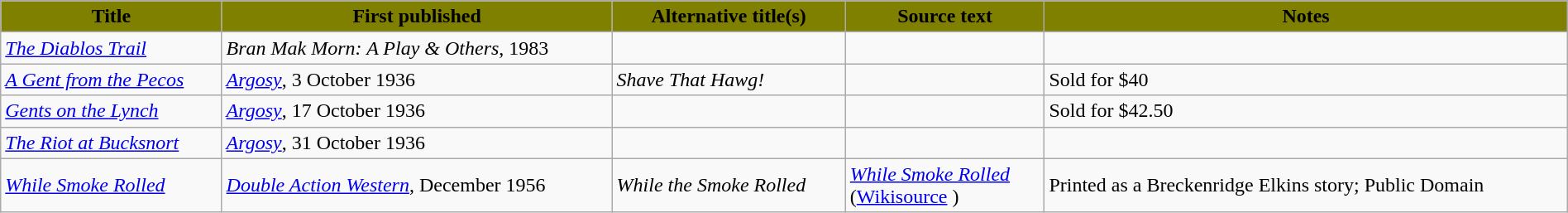<table class="wikitable" width="100%">
<tr>
<th style="background:#808000;">Title</th>
<th style="background:#808000;">First published</th>
<th style="background:#808000;">Alternative title(s)</th>
<th style="background:#808000;">Source text</th>
<th style="background:#808000;">Notes</th>
</tr>
<tr>
<td><em><a href='#'>The Diablos Trail</a></em></td>
<td><em>Bran Mak Morn: A Play & Others</em>, 1983</td>
<td></td>
<td></td>
<td></td>
</tr>
<tr>
<td><em><a href='#'>A Gent from the Pecos</a></em></td>
<td><em><a href='#'>Argosy</a></em>, 3 October 1936</td>
<td><em>Shave That Hawg!</em></td>
<td></td>
<td>Sold for $40</td>
</tr>
<tr>
<td><em><a href='#'>Gents on the Lynch</a></em></td>
<td><em><a href='#'>Argosy</a></em>, 17 October 1936</td>
<td></td>
<td></td>
<td>Sold for $42.50</td>
</tr>
<tr>
<td><em><a href='#'>The Riot at Bucksnort</a></em></td>
<td><em><a href='#'>Argosy</a></em>, 31 October 1936</td>
<td></td>
<td></td>
<td></td>
</tr>
<tr>
<td><em><a href='#'>While Smoke Rolled</a></em></td>
<td><em><a href='#'>Double Action Western</a></em>, December 1956</td>
<td><em>While the Smoke Rolled</em></td>
<td><em><a href='#'>While Smoke Rolled</a></em><br>(<a href='#'>Wikisource</a> )</td>
<td>Printed as a Breckenridge Elkins story; Public Domain</td>
</tr>
</table>
